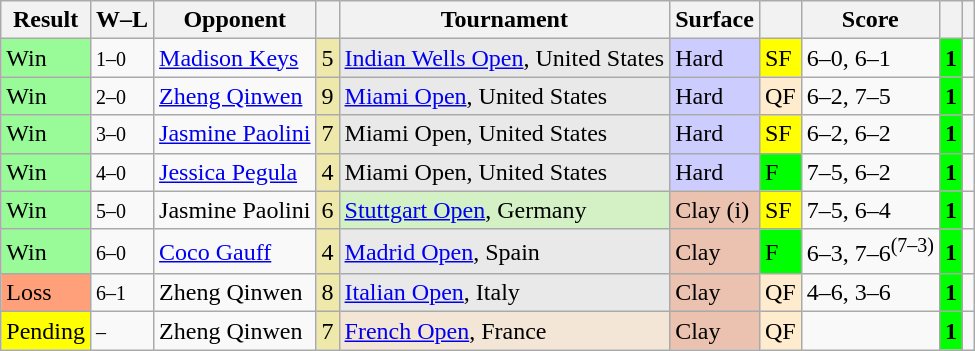<table class="wikitable sortable">
<tr>
<th>Result</th>
<th class=unsortable>W–L</th>
<th>Opponent</th>
<th></th>
<th>Tournament</th>
<th>Surface</th>
<th class=unsortable></th>
<th class=unsortable>Score</th>
<th></th>
<th class=unsortable></th>
</tr>
<tr>
<td style="background:#98fb98">Win</td>
<td><small>1–0</small></td>
<td> <a href='#'>Madison Keys</a></td>
<td style="background:#eee8aa">5</td>
<td style="background:#e9e9e9"><a href='#'>Indian Wells Open</a>, United States</td>
<td style="background:#ccccff">Hard</td>
<td style="background:yellow">SF</td>
<td>6–0, 6–1</td>
<td style="background:lime"><strong>1</strong></td>
<td></td>
</tr>
<tr>
<td style="background:#98fb98">Win</td>
<td><small>2–0</small></td>
<td> <a href='#'>Zheng Qinwen</a></td>
<td style="background:#eee8aa">9</td>
<td style="background:#e9e9e9"><a href='#'>Miami Open</a>, United States</td>
<td style="background:#ccccff">Hard</td>
<td style="background:#ffebcd">QF</td>
<td>6–2, 7–5</td>
<td style="background:lime"><strong>1</strong></td>
<td></td>
</tr>
<tr>
<td style="background:#98fb98">Win</td>
<td><small>3–0</small></td>
<td> <a href='#'>Jasmine Paolini</a></td>
<td style="background:#eee8aa">7</td>
<td style="background:#e9e9e9">Miami Open, United States</td>
<td style="background:#ccccff">Hard</td>
<td style="background:yellow">SF</td>
<td>6–2, 6–2</td>
<td style="background:lime"><strong>1</strong></td>
<td></td>
</tr>
<tr>
<td style="background:#98fb98">Win</td>
<td><small>4–0</small></td>
<td> <a href='#'>Jessica Pegula</a></td>
<td style="background:#eee8aa">4</td>
<td style="background:#e9e9e9">Miami Open, United States</td>
<td style="background:#ccccff">Hard</td>
<td style="background:lime">F</td>
<td>7–5, 6–2</td>
<td style="background:lime"><strong>1</strong></td>
<td></td>
</tr>
<tr>
<td style="background:#98fb98">Win</td>
<td><small>5–0</small></td>
<td> Jasmine Paolini</td>
<td style="background:#eee8aa">6</td>
<td style="background:#d4f1c5"><a href='#'>Stuttgart Open</a>, Germany</td>
<td style="background:#ebc2af">Clay (i)</td>
<td style="background:yellow">SF</td>
<td>7–5, 6–4</td>
<td style="background:lime"><strong>1</strong></td>
<td></td>
</tr>
<tr>
<td style="background:#98fb98">Win</td>
<td><small>6–0</small></td>
<td> <a href='#'>Coco Gauff</a></td>
<td style="background:#eee8aa">4</td>
<td style="background:#e9e9e9"><a href='#'>Madrid Open</a>, Spain</td>
<td style="background:#ebc2af">Clay</td>
<td style="background:lime">F</td>
<td>6–3, 7–6<sup>(7–3)</sup></td>
<td style="background:lime"><strong>1</strong></td>
<td></td>
</tr>
<tr>
<td style="background:#ffa07a">Loss</td>
<td><small>6–1</small></td>
<td> Zheng Qinwen</td>
<td style="background:#eee8aa">8</td>
<td style="background:#e9e9e9"><a href='#'>Italian Open</a>, Italy</td>
<td style="background:#ebc2af">Clay</td>
<td style="background:#ffebcd">QF</td>
<td>4–6, 3–6</td>
<td style="background:lime"><strong>1</strong></td>
<td></td>
</tr>
<tr>
<td style="background:yellow">Pending</td>
<td><small>–</small></td>
<td> Zheng Qinwen</td>
<td style="background:#eee8aa">7</td>
<td style="background:#f3e6d7"><a href='#'>French Open</a>, France</td>
<td style="background:#ebc2af">Clay</td>
<td style="background:#ffebcd">QF</td>
<td></td>
<td style="background:lime"><strong>1</strong></td>
<td></td>
</tr>
</table>
